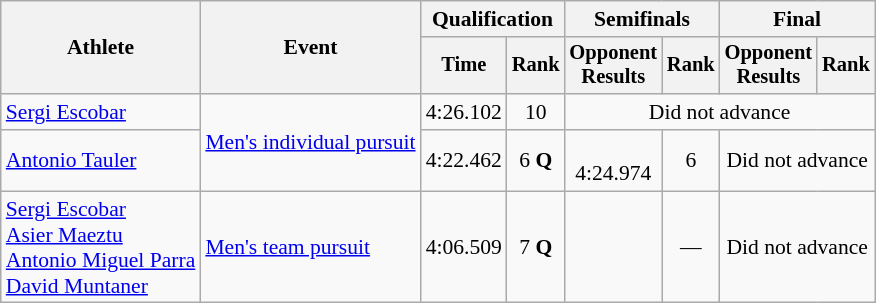<table class="wikitable" style="font-size:90%">
<tr>
<th rowspan=2>Athlete</th>
<th rowspan=2>Event</th>
<th colspan=2>Qualification</th>
<th colspan=2>Semifinals</th>
<th colspan=2>Final</th>
</tr>
<tr style="font-size:95%">
<th>Time</th>
<th>Rank</th>
<th>Opponent<br>Results</th>
<th>Rank</th>
<th>Opponent<br>Results</th>
<th>Rank</th>
</tr>
<tr align=center>
<td align=left><a href='#'>Sergi Escobar</a></td>
<td align=left rowspan=2><a href='#'>Men's individual pursuit</a></td>
<td>4:26.102</td>
<td>10</td>
<td colspan=4>Did not advance</td>
</tr>
<tr align=center>
<td align=left><a href='#'>Antonio Tauler</a></td>
<td>4:22.462</td>
<td>6 <strong>Q</strong></td>
<td><br>4:24.974</td>
<td>6</td>
<td colspan=2>Did not advance</td>
</tr>
<tr align=center>
<td align=left><a href='#'>Sergi Escobar</a><br><a href='#'>Asier Maeztu</a><br><a href='#'>Antonio Miguel Parra</a><br><a href='#'>David Muntaner</a></td>
<td align=left><a href='#'>Men's team pursuit</a></td>
<td>4:06.509</td>
<td>7 <strong>Q</strong></td>
<td><br></td>
<td>—</td>
<td colspan=2>Did not advance</td>
</tr>
</table>
